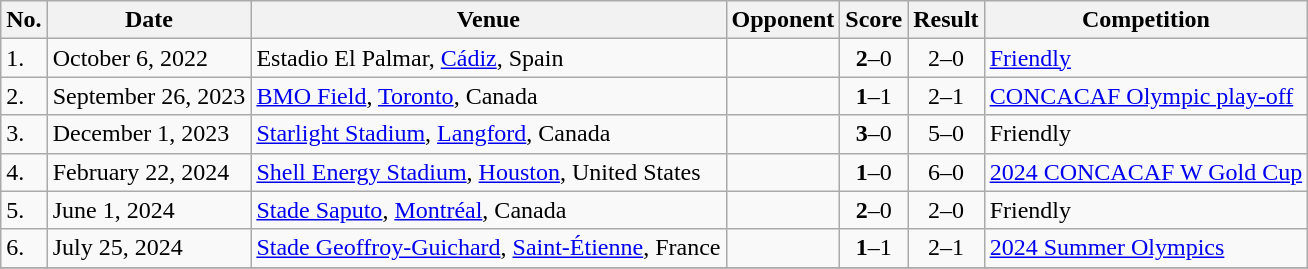<table class="wikitable">
<tr>
<th>No.</th>
<th>Date</th>
<th>Venue</th>
<th>Opponent</th>
<th>Score</th>
<th>Result</th>
<th>Competition</th>
</tr>
<tr>
<td>1.</td>
<td>October 6, 2022</td>
<td>Estadio El Palmar, <a href='#'>Cádiz</a>, Spain</td>
<td></td>
<td align=center><strong>2</strong>–0</td>
<td align=center>2–0</td>
<td><a href='#'>Friendly</a></td>
</tr>
<tr>
<td>2.</td>
<td>September 26, 2023</td>
<td><a href='#'>BMO Field</a>, <a href='#'>Toronto</a>, Canada</td>
<td></td>
<td align=center><strong>1</strong>–1</td>
<td align=center>2–1</td>
<td><a href='#'>CONCACAF Olympic play-off</a></td>
</tr>
<tr>
<td>3.</td>
<td>December 1, 2023</td>
<td><a href='#'>Starlight Stadium</a>, <a href='#'>Langford</a>, Canada</td>
<td></td>
<td align=center><strong>3</strong>–0</td>
<td align=center>5–0</td>
<td>Friendly</td>
</tr>
<tr>
<td>4.</td>
<td>February 22, 2024</td>
<td><a href='#'>Shell Energy Stadium</a>, <a href='#'>Houston</a>, United States</td>
<td></td>
<td align=center><strong>1</strong>–0</td>
<td align=center>6–0</td>
<td><a href='#'>2024 CONCACAF W Gold Cup</a></td>
</tr>
<tr>
<td>5.</td>
<td>June 1, 2024</td>
<td><a href='#'>Stade Saputo</a>, <a href='#'>Montréal</a>, Canada</td>
<td></td>
<td align=center><strong>2</strong>–0</td>
<td align=center>2–0</td>
<td>Friendly</td>
</tr>
<tr>
<td>6.</td>
<td>July 25, 2024</td>
<td><a href='#'>Stade Geoffroy-Guichard</a>, <a href='#'>Saint-Étienne</a>, France</td>
<td></td>
<td align=center><strong>1</strong>–1</td>
<td align=center>2–1</td>
<td><a href='#'>2024 Summer Olympics</a></td>
</tr>
<tr>
</tr>
</table>
